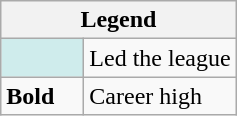<table class="wikitable mw-collapsible mw-collapsed">
<tr>
<th colspan="2">Legend</th>
</tr>
<tr>
<td style="background:#cfecec; width:3em;"></td>
<td>Led the league</td>
</tr>
<tr>
<td><strong>Bold</strong></td>
<td>Career high</td>
</tr>
</table>
